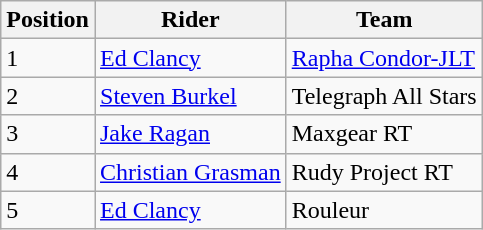<table class="wikitable">
<tr>
<th>Position</th>
<th>Rider</th>
<th>Team</th>
</tr>
<tr>
<td>1</td>
<td><a href='#'>Ed Clancy</a></td>
<td><a href='#'>Rapha Condor-JLT</a></td>
</tr>
<tr>
<td>2</td>
<td><a href='#'>Steven Burkel</a></td>
<td>Telegraph All Stars</td>
</tr>
<tr>
<td>3</td>
<td><a href='#'>Jake Ragan</a></td>
<td>Maxgear RT</td>
</tr>
<tr>
<td>4</td>
<td><a href='#'>Christian Grasman</a></td>
<td>Rudy Project RT</td>
</tr>
<tr>
<td>5</td>
<td><a href='#'>Ed Clancy</a></td>
<td>Rouleur</td>
</tr>
</table>
